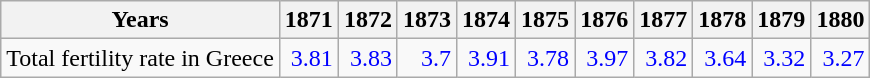<table class="wikitable " style="text-align:right">
<tr>
<th>Years</th>
<th>1871</th>
<th>1872</th>
<th>1873</th>
<th>1874</th>
<th>1875</th>
<th>1876</th>
<th>1877</th>
<th>1878</th>
<th>1879</th>
<th>1880</th>
</tr>
<tr>
<td align="left">Total fertility rate in Greece</td>
<td style="text-align:right; color:blue;">3.81</td>
<td style="text-align:right; color:blue;">3.83</td>
<td style="text-align:right; color:blue;">3.7</td>
<td style="text-align:right; color:blue;">3.91</td>
<td style="text-align:right; color:blue;">3.78</td>
<td style="text-align:right; color:blue;">3.97</td>
<td style="text-align:right; color:blue;">3.82</td>
<td style="text-align:right; color:blue;">3.64</td>
<td style="text-align:right; color:blue;">3.32</td>
<td style="text-align:right; color:blue;">3.27</td>
</tr>
</table>
